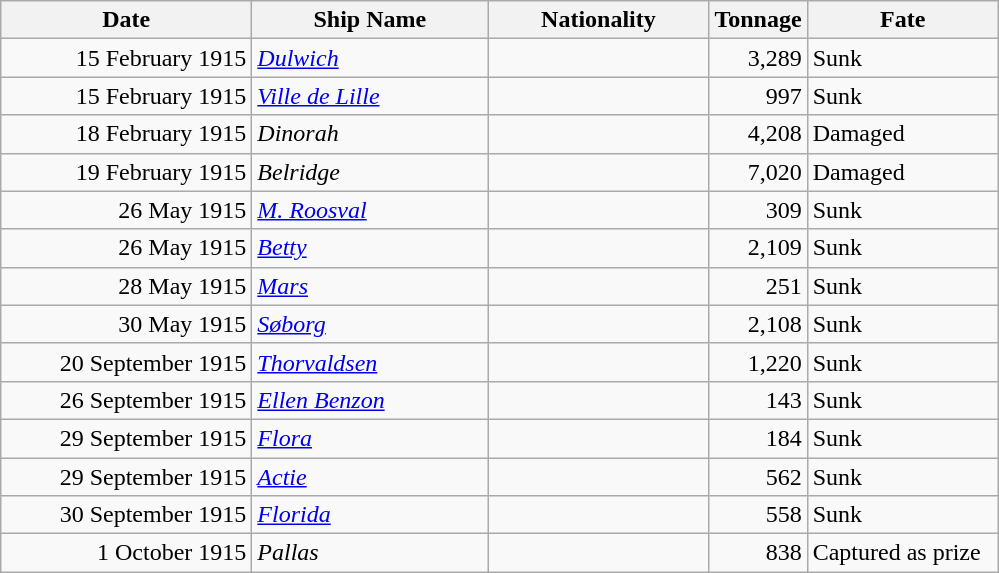<table class="wikitable sortable">
<tr>
<th width="160px">Date</th>
<th width="150px">Ship Name</th>
<th width="140px">Nationality</th>
<th width="25px">Tonnage</th>
<th width="120px">Fate</th>
</tr>
<tr>
<td align="right">15 February 1915</td>
<td align="left"><a href='#'><em>Dulwich</em></a></td>
<td align="left"></td>
<td align="right">3,289</td>
<td align="left">Sunk</td>
</tr>
<tr>
<td align="right">15 February 1915</td>
<td align="left"><a href='#'><em>Ville de Lille</em></a></td>
<td align="left"></td>
<td align="right">997</td>
<td align="left">Sunk</td>
</tr>
<tr>
<td align="right">18 February 1915</td>
<td align="left"><em>Dinorah</em></td>
<td align="left"></td>
<td align="right">4,208</td>
<td align="left">Damaged</td>
</tr>
<tr>
<td align="right">19 February 1915</td>
<td align="left"><em>Belridge</em></td>
<td align="left"></td>
<td align="right">7,020</td>
<td align="left">Damaged</td>
</tr>
<tr>
<td align="right">26 May 1915</td>
<td align="left"><a href='#'><em>M. Roosval</em></a></td>
<td align="left"></td>
<td align="right">309</td>
<td align="left">Sunk</td>
</tr>
<tr>
<td align="right">26 May 1915</td>
<td align="left"><a href='#'><em>Betty</em></a></td>
<td align="left"></td>
<td align="right">2,109</td>
<td align="left">Sunk</td>
</tr>
<tr>
<td align="right">28 May 1915</td>
<td align="left"><a href='#'><em>Mars</em></a></td>
<td align="left"></td>
<td align="right">251</td>
<td align="left">Sunk</td>
</tr>
<tr>
<td align="right">30 May 1915</td>
<td align="left"><a href='#'><em>Søborg</em></a></td>
<td align="left"></td>
<td align="right">2,108</td>
<td align="left">Sunk</td>
</tr>
<tr>
<td align="right">20 September 1915</td>
<td align="left"><a href='#'><em>Thorvaldsen</em></a></td>
<td align="left"></td>
<td align="right">1,220</td>
<td align="left">Sunk</td>
</tr>
<tr>
<td align="right">26 September 1915</td>
<td align="left"><a href='#'><em>Ellen Benzon</em></a></td>
<td align="left"></td>
<td align="right">143</td>
<td align="left">Sunk</td>
</tr>
<tr>
<td align="right">29 September 1915</td>
<td align="left"><a href='#'><em>Flora</em></a></td>
<td align="left"></td>
<td align="right">184</td>
<td align="left">Sunk</td>
</tr>
<tr>
<td align="right">29 September 1915</td>
<td align="left"><a href='#'><em>Actie</em></a></td>
<td align="left"></td>
<td align="right">562</td>
<td align="left">Sunk</td>
</tr>
<tr>
<td align="right">30 September 1915</td>
<td align="left"><a href='#'><em>Florida</em></a></td>
<td align="left"></td>
<td align="right">558</td>
<td align="left">Sunk</td>
</tr>
<tr>
<td align="right">1 October 1915</td>
<td align="left"><em>Pallas</em></td>
<td align="left"></td>
<td align="right">838</td>
<td align="left">Captured as prize</td>
</tr>
</table>
